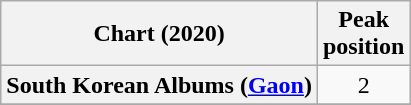<table class="wikitable sortable plainrowheaders" style="text-align:center">
<tr>
<th scope="col">Chart (2020)</th>
<th scope="col">Peak<br>position</th>
</tr>
<tr>
<th scope="row">South Korean Albums (<a href='#'>Gaon</a>)</th>
<td>2</td>
</tr>
<tr>
</tr>
</table>
